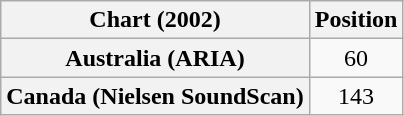<table class="wikitable plainrowheaders" style="text-align:center">
<tr>
<th scope="col">Chart (2002)</th>
<th scope="col">Position</th>
</tr>
<tr>
<th scope="row">Australia (ARIA)</th>
<td>60</td>
</tr>
<tr>
<th scope="row">Canada (Nielsen SoundScan)</th>
<td>143</td>
</tr>
</table>
